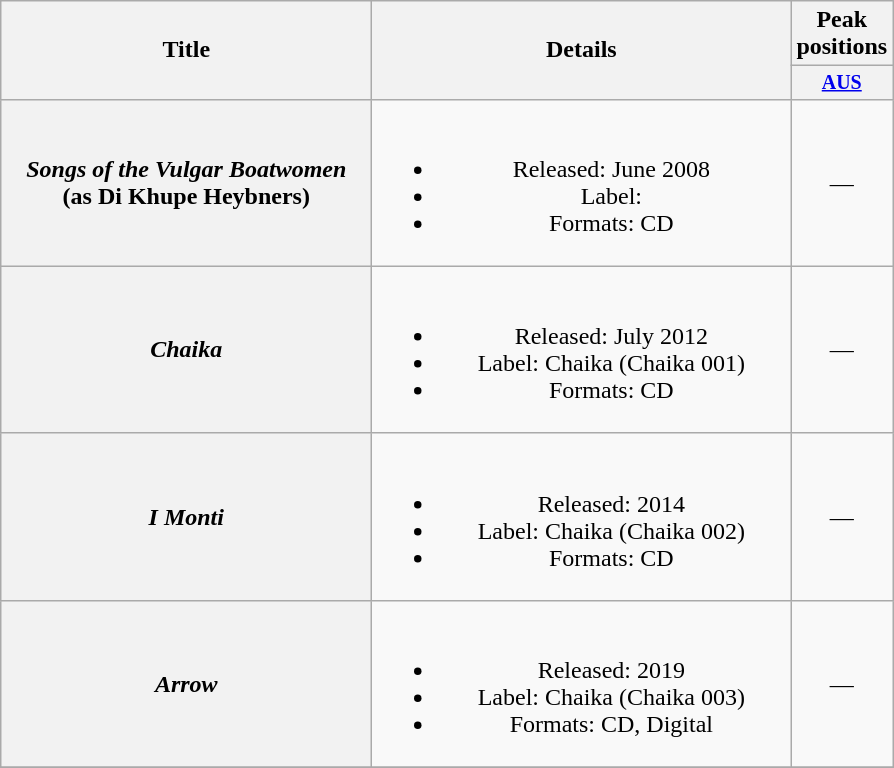<table class="wikitable plainrowheaders" style="text-align:center;">
<tr>
<th rowspan="2" style="width:15em;">Title</th>
<th rowspan="2" style="width:17em;">Details</th>
<th colspan="1">Peak positions</th>
</tr>
<tr style="font-size:smaller;">
<th width="50"><a href='#'>AUS</a><br></th>
</tr>
<tr>
<th scope="row"><em>Songs of the Vulgar Boatwomen</em> <br> (as Di Khupe Heybners)</th>
<td><br><ul><li>Released: June 2008</li><li>Label:</li><li>Formats: CD</li></ul></td>
<td>—</td>
</tr>
<tr>
<th scope="row"><em>Chaika</em></th>
<td><br><ul><li>Released: July 2012</li><li>Label: Chaika (Chaika 001)</li><li>Formats: CD</li></ul></td>
<td>—</td>
</tr>
<tr>
<th scope="row"><em>I Monti</em></th>
<td><br><ul><li>Released: 2014</li><li>Label: Chaika (Chaika 002)</li><li>Formats: CD</li></ul></td>
<td>—</td>
</tr>
<tr>
<th scope="row"><em>Arrow<strong></th>
<td><br><ul><li>Released: 2019</li><li>Label: Chaika (Chaika 003)</li><li>Formats: CD, Digital</li></ul></td>
<td>—</td>
</tr>
<tr>
</tr>
</table>
